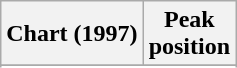<table class="wikitable sortable plainrowheaders" style="text-align:center">
<tr>
<th scope="col">Chart (1997)</th>
<th scope="col">Peak<br> position</th>
</tr>
<tr>
</tr>
<tr>
</tr>
</table>
